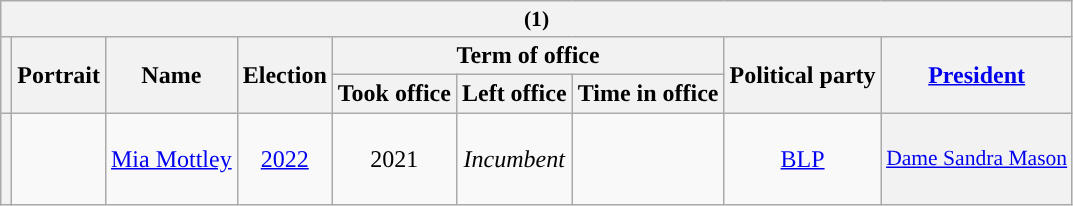<table class="wikitable" style="text-align:center">
<tr>
<th colspan="9" style="background:#f2f2f2; font-size:90%; align=center"> (1)</th>
</tr>
<tr>
<th rowspan="2"></th>
<th rowspan="2">Portrait</th>
<th rowspan="2">Name<br></th>
<th rowspan="2">Election</th>
<th colspan="3">Term of office</th>
<th rowspan="2">Political party</th>
<th rowspan="2"><a href='#'>President</a></th>
</tr>
<tr>
<th>Took office</th>
<th>Left office</th>
<th>Time in office</th>
</tr>
<tr>
<th rowspan="2" style="background:"></th>
<td></td>
<td><br><a href='#'>Mia Mottley</a><br><br></td>
<td><a href='#'>2022</a></td>
<td> 2021</td>
<td><em>Incumbent</em></td>
<td></td>
<td><a href='#'>BLP</a></td>
<th style="font-size:90%; font-weight:normal; line-height:normal; text-align:center"><a href='#'>Dame Sandra Mason</a></th>
</tr>
</table>
